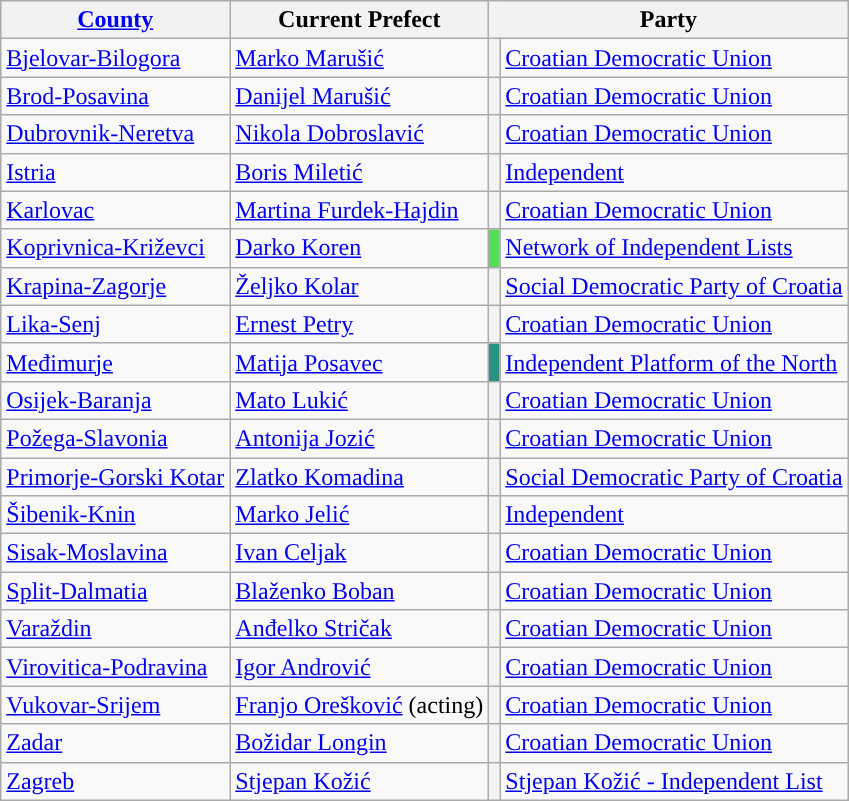<table class="wikitable sortable">
<tr>
<th><a href='#'>County</a></th>
<th>Current Prefect</th>
<th colspan=2>Party</th>
</tr>
<tr>
<td><a href='#'>Bjelovar-Bilogora</a></td>
<td><a href='#'>Marko Marušić</a></td>
<th style="background-color: "></th>
<td><a href='#'>Croatian Democratic Union</a></td>
</tr>
<tr>
<td><a href='#'>Brod-Posavina</a></td>
<td><a href='#'>Danijel Marušić</a></td>
<th style="background-color: "></th>
<td><a href='#'>Croatian Democratic Union</a></td>
</tr>
<tr>
<td><a href='#'>Dubrovnik-Neretva</a></td>
<td><a href='#'>Nikola Dobroslavić</a></td>
<th style="background-color: "></th>
<td><a href='#'>Croatian Democratic Union</a></td>
</tr>
<tr>
<td><a href='#'>Istria</a></td>
<td><a href='#'>Boris Miletić</a></td>
<th style="background-color: "></th>
<td><a href='#'>Independent</a></td>
</tr>
<tr>
<td><a href='#'>Karlovac</a></td>
<td><a href='#'>Martina Furdek-Hajdin</a></td>
<th style="background-color: "></th>
<td><a href='#'>Croatian Democratic Union</a></td>
</tr>
<tr>
<td><a href='#'>Koprivnica-Križevci</a></td>
<td><a href='#'>Darko Koren</a></td>
<td style="background:#5ADA5A;"></td>
<td><a href='#'>Network of Independent Lists</a></td>
</tr>
<tr>
<td><a href='#'>Krapina-Zagorje</a></td>
<td><a href='#'>Željko Kolar</a></td>
<th style="background-color: "></th>
<td><a href='#'>Social Democratic Party of Croatia</a></td>
</tr>
<tr>
<td><a href='#'>Lika-Senj</a></td>
<td><a href='#'>Ernest Petry</a></td>
<th style="background-color: "></th>
<td><a href='#'>Croatian Democratic Union</a></td>
</tr>
<tr>
<td><a href='#'>Međimurje</a></td>
<td><a href='#'>Matija Posavec</a></td>
<th style="background-color: #2c9180"></th>
<td><a href='#'>Independent Platform of the North</a></td>
</tr>
<tr>
<td><a href='#'>Osijek-Baranja</a></td>
<td><a href='#'>Mato Lukić</a></td>
<th style="background-color: "></th>
<td><a href='#'>Croatian Democratic Union</a></td>
</tr>
<tr>
<td><a href='#'>Požega-Slavonia</a></td>
<td><a href='#'>Antonija Jozić</a></td>
<th style="background-color: "></th>
<td><a href='#'>Croatian Democratic Union</a></td>
</tr>
<tr>
<td><a href='#'>Primorje-Gorski Kotar</a></td>
<td><a href='#'>Zlatko Komadina</a></td>
<th style="background-color: "></th>
<td><a href='#'>Social Democratic Party of Croatia</a></td>
</tr>
<tr>
<td><a href='#'>Šibenik-Knin</a></td>
<td><a href='#'>Marko Jelić</a></td>
<th style="background-color: "></th>
<td><a href='#'>Independent</a></td>
</tr>
<tr>
<td><a href='#'>Sisak-Moslavina</a></td>
<td><a href='#'>Ivan Celjak</a></td>
<th style="background-color: "></th>
<td><a href='#'>Croatian Democratic Union</a></td>
</tr>
<tr>
<td><a href='#'>Split-Dalmatia</a></td>
<td><a href='#'>Blaženko Boban</a></td>
<th style="background-color: "></th>
<td><a href='#'>Croatian Democratic Union</a></td>
</tr>
<tr>
<td><a href='#'>Varaždin</a></td>
<td><a href='#'>Anđelko Stričak</a></td>
<th style="background-color: "></th>
<td><a href='#'>Croatian Democratic Union</a></td>
</tr>
<tr>
<td><a href='#'>Virovitica-Podravina</a></td>
<td><a href='#'>Igor Andrović</a></td>
<th style="background-color: "></th>
<td><a href='#'>Croatian Democratic Union</a></td>
</tr>
<tr>
<td><a href='#'>Vukovar-Srijem</a></td>
<td><a href='#'>Franjo Orešković</a> (acting)</td>
<th style="background-color: "></th>
<td><a href='#'>Croatian Democratic Union</a></td>
</tr>
<tr>
<td><a href='#'>Zadar</a></td>
<td><a href='#'>Božidar Longin</a></td>
<th style="background-color: "></th>
<td><a href='#'>Croatian Democratic Union</a></td>
</tr>
<tr>
<td><a href='#'>Zagreb</a></td>
<td><a href='#'>Stjepan Kožić</a></td>
<th style="background-color: "></th>
<td><a href='#'>Stjepan Kožić - Independent List</a></td>
</tr>
</table>
